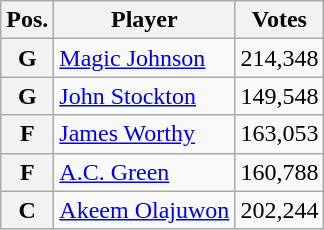<table class="wikitable">
<tr>
<th>Pos.</th>
<th>Player</th>
<th>Votes</th>
</tr>
<tr>
<th>G</th>
<td><a href='#'>Magic Johnson</a></td>
<td>214,348</td>
</tr>
<tr>
<th>G</th>
<td><a href='#'>John Stockton</a></td>
<td>149,548</td>
</tr>
<tr>
<th>F</th>
<td><a href='#'>James Worthy</a></td>
<td>163,053</td>
</tr>
<tr>
<th>F</th>
<td><a href='#'>A.C. Green</a></td>
<td>160,788</td>
</tr>
<tr>
<th>C</th>
<td><a href='#'>Akeem Olajuwon</a></td>
<td>202,244</td>
</tr>
</table>
